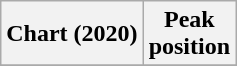<table class="wikitable plainrowheaders">
<tr>
<th>Chart (2020)</th>
<th>Peak<br>position</th>
</tr>
<tr>
</tr>
</table>
